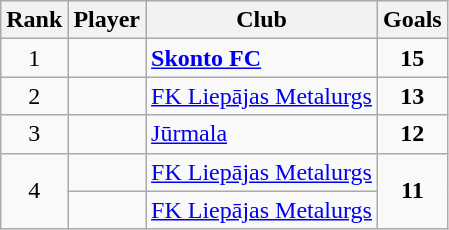<table class="wikitable" style="text-align:center">
<tr>
<th>Rank</th>
<th>Player</th>
<th>Club</th>
<th>Goals</th>
</tr>
<tr>
<td>1</td>
<td align="left"><strong></strong></td>
<td align="left"><strong><a href='#'>Skonto FC</a></strong></td>
<td><strong>15</strong></td>
</tr>
<tr>
<td>2</td>
<td align="left"></td>
<td align="left"><a href='#'>FK Liepājas Metalurgs</a></td>
<td><strong>13</strong></td>
</tr>
<tr>
<td>3</td>
<td align="left"></td>
<td align="left"><a href='#'>Jūrmala</a></td>
<td><strong>12</strong></td>
</tr>
<tr>
<td rowspan=2>4</td>
<td align="left"></td>
<td align="left"><a href='#'>FK Liepājas Metalurgs</a></td>
<td rowspan=2><strong>11</strong></td>
</tr>
<tr>
<td align="left"></td>
<td align="left"><a href='#'>FK Liepājas Metalurgs</a></td>
</tr>
</table>
